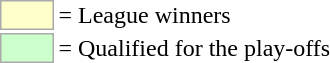<table>
<tr>
<td style="background-color:#ffffcc; border:1px solid #aaaaaa; width:2em;"></td>
<td>= League winners</td>
</tr>
<tr>
<td style="background-color:#ccffcc; border:1px solid #aaaaaa; width:2em;"></td>
<td>= Qualified for the play-offs</td>
</tr>
</table>
